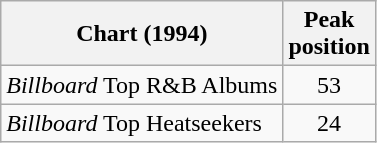<table class="wikitable">
<tr>
<th>Chart (1994)</th>
<th>Peak<br>position</th>
</tr>
<tr>
<td><em>Billboard</em> Top R&B Albums</td>
<td align="center">53</td>
</tr>
<tr>
<td><em>Billboard</em> Top Heatseekers</td>
<td align="center">24</td>
</tr>
</table>
